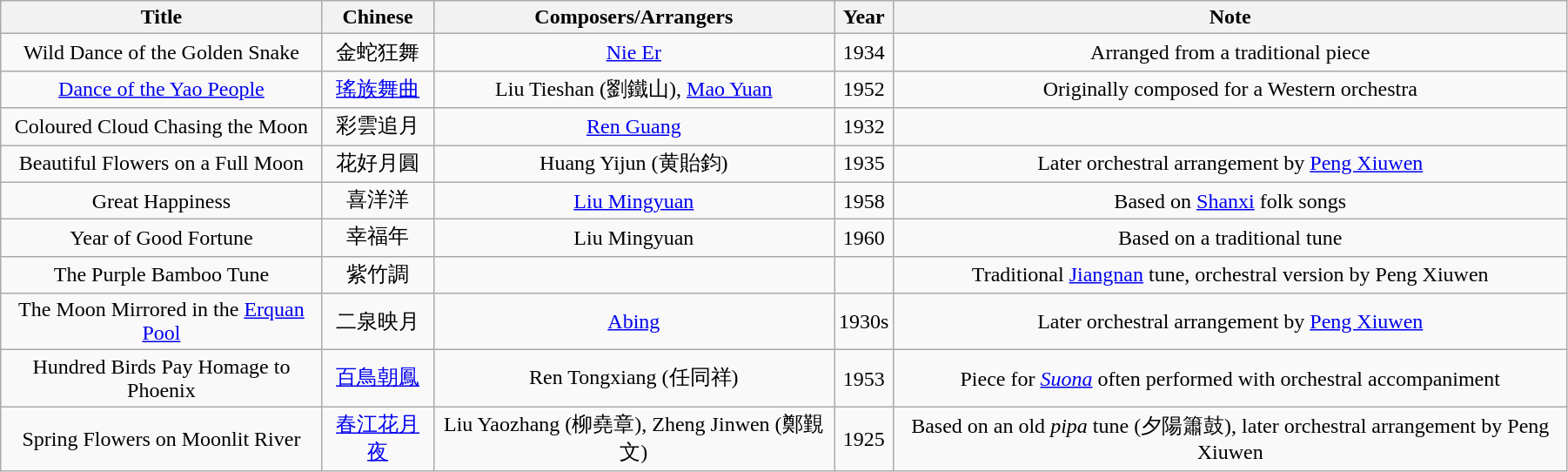<table class="wikitable" style="text-align:center; width:95%;">
<tr>
<th scope="col">Title</th>
<th scope="col">Chinese</th>
<th scope="col">Composers/Arrangers</th>
<th scope="col">Year</th>
<th scope="col">Note</th>
</tr>
<tr>
<td>Wild Dance of the Golden Snake</td>
<td>金蛇狂舞</td>
<td><a href='#'>Nie Er</a></td>
<td>1934</td>
<td>Arranged from a traditional piece</td>
</tr>
<tr>
<td><a href='#'>Dance of the Yao People</a></td>
<td><a href='#'>瑤族舞曲</a></td>
<td>Liu Tieshan (劉鐵山), <a href='#'>Mao Yuan</a></td>
<td>1952</td>
<td>Originally composed for a Western orchestra</td>
</tr>
<tr>
<td>Coloured Cloud Chasing the Moon</td>
<td>彩雲追月</td>
<td><a href='#'>Ren Guang</a></td>
<td>1932</td>
<td></td>
</tr>
<tr>
<td>Beautiful Flowers on a Full Moon</td>
<td>花好月圓</td>
<td>Huang Yijun (黄貽鈞)</td>
<td>1935</td>
<td>Later orchestral arrangement by <a href='#'>Peng Xiuwen</a></td>
</tr>
<tr>
<td>Great Happiness</td>
<td>喜洋洋</td>
<td><a href='#'>Liu Mingyuan</a></td>
<td>1958</td>
<td>Based on <a href='#'>Shanxi</a> folk songs</td>
</tr>
<tr>
<td>Year of Good Fortune</td>
<td>幸福年</td>
<td>Liu Mingyuan</td>
<td>1960</td>
<td>Based on a traditional tune</td>
</tr>
<tr>
<td>The Purple Bamboo Tune</td>
<td>紫竹調</td>
<td></td>
<td></td>
<td>Traditional <a href='#'>Jiangnan</a> tune, orchestral version by Peng Xiuwen</td>
</tr>
<tr>
<td>The Moon Mirrored in the <a href='#'>Erquan Pool</a></td>
<td>二泉映月</td>
<td><a href='#'>Abing</a></td>
<td>1930s</td>
<td>Later orchestral arrangement by <a href='#'>Peng Xiuwen</a></td>
</tr>
<tr>
<td>Hundred Birds Pay Homage to Phoenix</td>
<td><a href='#'>百鳥朝鳳</a></td>
<td>Ren Tongxiang (任同祥)</td>
<td>1953</td>
<td>Piece for <em><a href='#'>Suona</a></em> often performed with orchestral accompaniment</td>
</tr>
<tr>
<td>Spring Flowers on Moonlit River</td>
<td><a href='#'>春江花月夜</a></td>
<td>Liu Yaozhang (柳堯章), Zheng Jinwen (鄭覲文)</td>
<td>1925</td>
<td>Based on an old <em>pipa</em> tune (夕陽簫鼓), later orchestral arrangement by Peng Xiuwen</td>
</tr>
</table>
